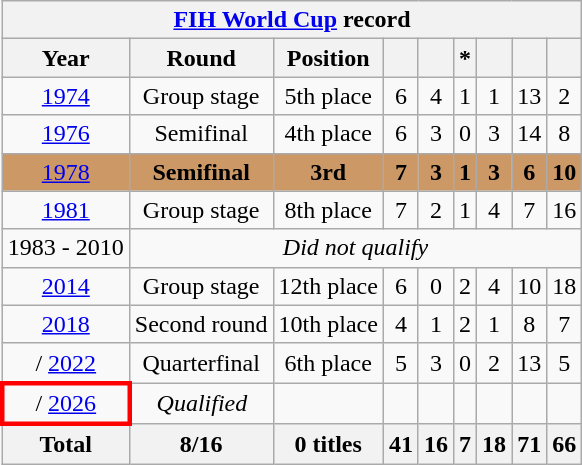<table class="wikitable" style="text-align: center;">
<tr>
<th colspan=9><a href='#'>FIH World Cup</a> record</th>
</tr>
<tr>
<th>Year</th>
<th>Round</th>
<th>Position</th>
<th></th>
<th></th>
<th>*</th>
<th></th>
<th></th>
<th></th>
</tr>
<tr>
<td> <a href='#'>1974</a></td>
<td>Group stage</td>
<td>5th place</td>
<td>6</td>
<td>4</td>
<td>1</td>
<td>1</td>
<td>13</td>
<td>2</td>
</tr>
<tr>
<td> <a href='#'>1976</a></td>
<td>Semifinal</td>
<td>4th place</td>
<td>6</td>
<td>3</td>
<td>0</td>
<td>3</td>
<td>14</td>
<td>8</td>
</tr>
<tr bgcolor=#cc9966>
<td> <a href='#'>1978</a></td>
<td><strong>Semifinal</strong></td>
<td><strong>3rd</strong></td>
<td><strong>7</strong></td>
<td><strong>3</strong></td>
<td><strong>1</strong></td>
<td><strong>3</strong></td>
<td><strong>6</strong></td>
<td><strong>10</strong></td>
</tr>
<tr>
<td> <a href='#'>1981</a></td>
<td>Group stage</td>
<td>8th place</td>
<td>7</td>
<td>2</td>
<td>1</td>
<td>4</td>
<td>7</td>
<td>16</td>
</tr>
<tr>
<td>1983 - 2010</td>
<td colspan=8><em>Did not qualify</em></td>
</tr>
<tr>
<td> <a href='#'>2014</a></td>
<td>Group stage</td>
<td>12th place</td>
<td>6</td>
<td>0</td>
<td>2</td>
<td>4</td>
<td>10</td>
<td>18</td>
</tr>
<tr>
<td> <a href='#'>2018</a></td>
<td>Second round</td>
<td>10th place</td>
<td>4</td>
<td>1</td>
<td>2</td>
<td>1</td>
<td>8</td>
<td>7</td>
</tr>
<tr>
<td>/ <a href='#'>2022</a></td>
<td>Quarterfinal</td>
<td>6th place</td>
<td>5</td>
<td>3</td>
<td>0</td>
<td>2</td>
<td>13</td>
<td>5</td>
</tr>
<tr>
<td style="border: 3px solid red">/ <a href='#'>2026</a></td>
<td><em>Qualified</em></td>
<td></td>
<td></td>
<td></td>
<td></td>
<td></td>
<td></td>
<td></td>
</tr>
<tr>
<th>Total</th>
<th>8/16</th>
<th>0 titles</th>
<th>41</th>
<th>16</th>
<th>7</th>
<th>18</th>
<th>71</th>
<th>66</th>
</tr>
</table>
